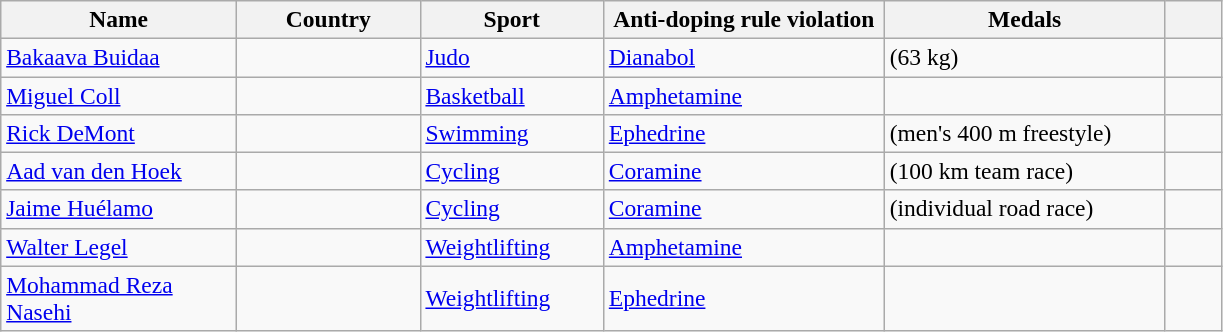<table class="wikitable sortable" style="font-size:98%;">
<tr>
<th style="width:150px;">Name</th>
<th style="width:115px;">Country</th>
<th style="width:115px;">Sport</th>
<th style="width:180px;">Anti-doping rule violation</th>
<th style="width:180px;">Medals</th>
<th style="width:30px;" class="unsortable"></th>
</tr>
<tr>
<td><a href='#'>Bakaava Buidaa</a></td>
<td></td>
<td><a href='#'>Judo</a></td>
<td><a href='#'>Dianabol</a></td>
<td> (63 kg)</td>
<td></td>
</tr>
<tr>
<td><a href='#'>Miguel Coll</a></td>
<td></td>
<td><a href='#'>Basketball</a></td>
<td><a href='#'>Amphetamine</a></td>
<td></td>
<td></td>
</tr>
<tr>
<td><a href='#'>Rick DeMont</a></td>
<td></td>
<td><a href='#'>Swimming</a></td>
<td><a href='#'>Ephedrine</a></td>
<td> (men's 400 m freestyle)</td>
<td></td>
</tr>
<tr>
<td><a href='#'>Aad van den Hoek</a></td>
<td></td>
<td><a href='#'>Cycling</a></td>
<td><a href='#'>Coramine</a></td>
<td> (100 km team race)</td>
<td></td>
</tr>
<tr>
<td><a href='#'>Jaime Huélamo</a></td>
<td></td>
<td><a href='#'>Cycling</a></td>
<td><a href='#'>Coramine</a></td>
<td> (individual road race)</td>
<td></td>
</tr>
<tr>
<td><a href='#'>Walter Legel</a></td>
<td></td>
<td><a href='#'>Weightlifting</a></td>
<td><a href='#'>Amphetamine</a></td>
<td></td>
<td></td>
</tr>
<tr>
<td><a href='#'>Mohammad Reza Nasehi</a></td>
<td></td>
<td><a href='#'>Weightlifting</a></td>
<td><a href='#'>Ephedrine</a></td>
<td></td>
<td></td>
</tr>
</table>
